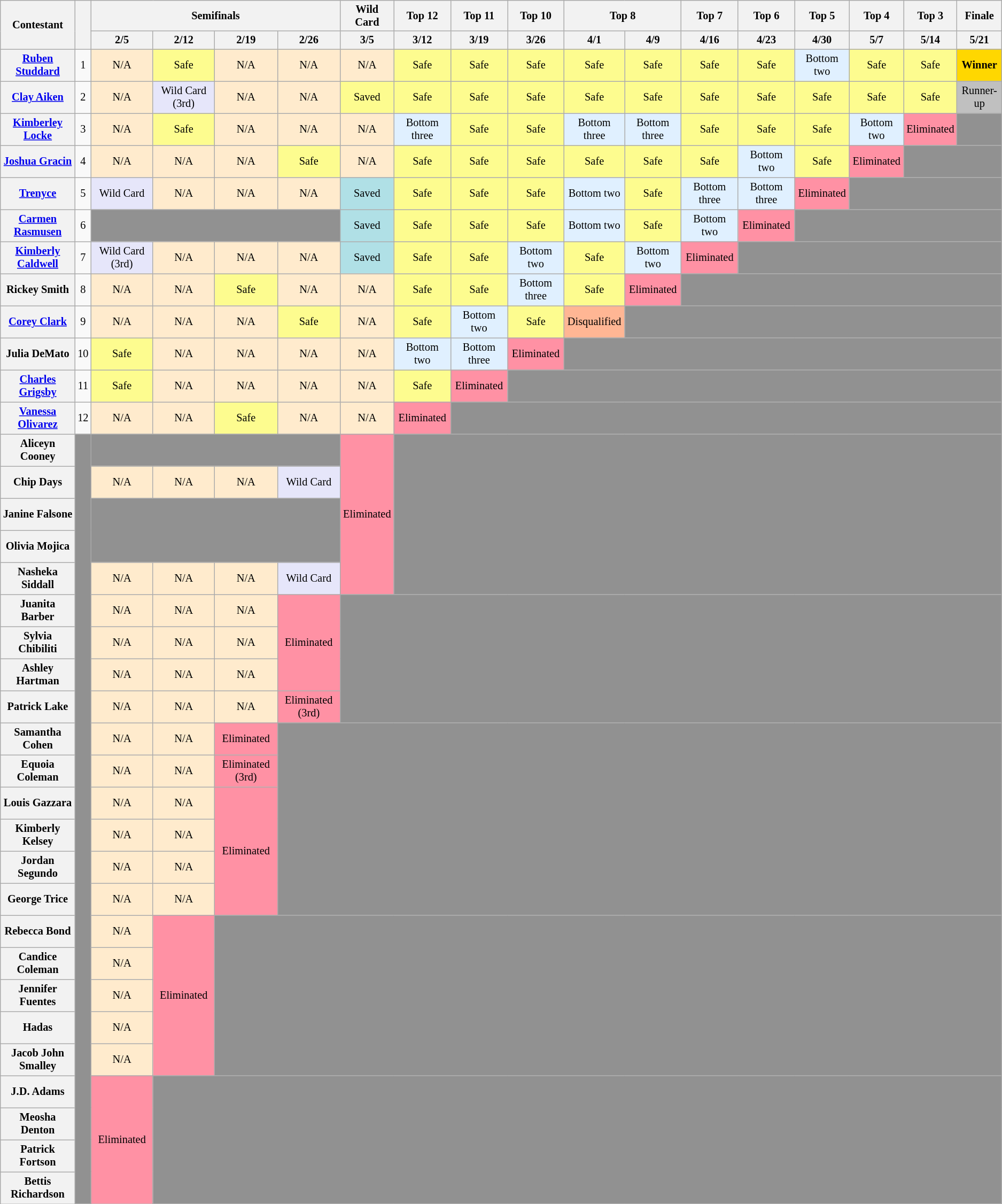<table class="wikitable" style="text-align:center; font-size:85%;">
<tr>
<th scope="col" rowspan="2">Contestant</th>
<th scope="col" rowspan="2"></th>
<th scope="col" colspan="4">Semifinals</th>
<th scope="col">Wild Card</th>
<th scope="col">Top 12</th>
<th scope="col">Top 11</th>
<th scope="col">Top 10</th>
<th colspan="2" scope="col">Top 8</th>
<th scope="col">Top 7</th>
<th scope="col">Top 6</th>
<th scope="col">Top 5</th>
<th scope="col">Top 4</th>
<th scope="col">Top 3</th>
<th scope="col">Finale</th>
</tr>
<tr>
<th>2/5</th>
<th>2/12</th>
<th>2/19</th>
<th>2/26</th>
<th>3/5</th>
<th>3/12</th>
<th>3/19</th>
<th>3/26</th>
<th>4/1</th>
<th>4/9</th>
<th>4/16</th>
<th>4/23</th>
<th>4/30</th>
<th>5/7</th>
<th>5/14</th>
<th>5/21</th>
</tr>
<tr style="height:40px">
<th scope="row"><a href='#'>Ruben Studdard</a></th>
<td>1</td>
<td style="background:#FFEBCD;">N/A</td>
<td style="background:#FDFC8F;">Safe</td>
<td style="background:#FFEBCD;">N/A</td>
<td style="background:#FFEBCD;">N/A</td>
<td style="background:#FFEBCD;">N/A</td>
<td style="background:#FDFC8F;">Safe</td>
<td style="background:#FDFC8F;">Safe</td>
<td style="background:#FDFC8F;">Safe</td>
<td style="background:#FDFC8F;">Safe</td>
<td style="background:#FDFC8F;">Safe</td>
<td style="background:#FDFC8F;">Safe</td>
<td style="background:#FDFC8F;">Safe</td>
<td style="background:#e0f0ff">Bottom two</td>
<td style="background:#FDFC8F;">Safe</td>
<td style="background:#FDFC8F;">Safe</td>
<td style="background:gold;"><strong>Winner</strong></td>
</tr>
<tr style="height:40px">
<th scope="row"><a href='#'>Clay Aiken</a></th>
<td>2</td>
<td style="background:#FFEBCD;">N/A</td>
<td style="background:#E6E6FA;">Wild Card (3rd)</td>
<td style="background:#FFEBCD;">N/A</td>
<td style="background:#FFEBCD;">N/A</td>
<td style="background:#FDFC8F;">Saved</td>
<td style="background:#FDFC8F;">Safe</td>
<td style="background:#FDFC8F;">Safe</td>
<td style="background:#FDFC8F;">Safe</td>
<td style="background:#FDFC8F;">Safe</td>
<td style="background:#FDFC8F;">Safe</td>
<td style="background:#FDFC8F;">Safe</td>
<td style="background:#FDFC8F;">Safe</td>
<td style="background:#FDFC8F;">Safe</td>
<td style="background:#FDFC8F;">Safe</td>
<td style="background:#FDFC8F;">Safe</td>
<td style="background:Silver;">Runner-up</td>
</tr>
<tr style="height:40px">
<th scope="row"><a href='#'>Kimberley Locke</a></th>
<td>3</td>
<td style="background:#FFEBCD;">N/A</td>
<td style="background:#FDFC8F;">Safe</td>
<td style="background:#FFEBCD;">N/A</td>
<td style="background:#FFEBCD;">N/A</td>
<td style="background:#FFEBCD;">N/A</td>
<td style="background:#e0f0ff">Bottom three</td>
<td style="background:#FDFC8F;">Safe</td>
<td style="background:#FDFC8F;">Safe</td>
<td style="background:#e0f0ff">Bottom three</td>
<td style="background:#e0f0ff">Bottom three</td>
<td style="background:#FDFC8F;">Safe</td>
<td style="background:#FDFC8F;">Safe</td>
<td style="background:#FDFC8F;">Safe</td>
<td style="background:#e0f0ff">Bottom two</td>
<td style="background:#FF91A4;">Eliminated</td>
<td style="background:#919191;"></td>
</tr>
<tr style="height:40px">
<th scope="row"><a href='#'>Joshua Gracin</a></th>
<td>4</td>
<td style="background:#FFEBCD;">N/A</td>
<td style="background:#FFEBCD;">N/A</td>
<td style="background:#FFEBCD;">N/A</td>
<td style="background:#FDFC8F;">Safe</td>
<td style="background:#FFEBCD;">N/A</td>
<td style="background:#FDFC8F;">Safe</td>
<td style="background:#FDFC8F;">Safe</td>
<td style="background:#FDFC8F;">Safe</td>
<td style="background:#FDFC8F;">Safe</td>
<td style="background:#FDFC8F;">Safe</td>
<td style="background:#FDFC8F;">Safe</td>
<td style="background:#e0f0ff">Bottom two</td>
<td style="background:#FDFC8F;">Safe</td>
<td style="background:#FF91A4;">Eliminated</td>
<td colspan="2" style="background:#919191;"></td>
</tr>
<tr style="height:40px">
<th scope="row"><a href='#'>Trenyce</a></th>
<td>5</td>
<td style="background:#E6E6FA;">Wild Card</td>
<td style="background:#FFEBCD;">N/A</td>
<td style="background:#FFEBCD;">N/A</td>
<td style="background:#FFEBCD;">N/A</td>
<td style="background:#B0E0E6;">Saved</td>
<td style="background:#FDFC8F;">Safe</td>
<td style="background:#FDFC8F;">Safe</td>
<td style="background:#FDFC8F;">Safe</td>
<td style="background:#e0f0ff">Bottom two</td>
<td style="background:#FDFC8F;">Safe</td>
<td style="background:#e0f0ff">Bottom three</td>
<td style="background:#e0f0ff">Bottom three</td>
<td style="background:#FF91A4;">Eliminated</td>
<td colspan="3" style="background:#919191;"></td>
</tr>
<tr style="height:40px">
<th scope="row"><a href='#'>Carmen Rasmusen</a></th>
<td>6</td>
<td colspan="4" style="background:#919191;"></td>
<td style="background:#B0E0E6;">Saved</td>
<td style="background:#FDFC8F;">Safe</td>
<td style="background:#FDFC8F;">Safe</td>
<td style="background:#FDFC8F;">Safe</td>
<td style="background:#e0f0ff">Bottom two</td>
<td style="background:#FDFC8F;">Safe</td>
<td style="background:#e0f0ff">Bottom two</td>
<td style="background:#FF91A4;">Eliminated</td>
<td colspan="4" style="background:#919191;"></td>
</tr>
<tr style="height:40px">
<th scope="row"><a href='#'>Kimberly Caldwell</a></th>
<td>7</td>
<td style="background:#E6E6FA;">Wild Card (3rd)</td>
<td style="background:#FFEBCD;">N/A</td>
<td style="background:#FFEBCD;">N/A</td>
<td style="background:#FFEBCD;">N/A</td>
<td style="background:#B0E0E6;">Saved</td>
<td style="background:#FDFC8F;">Safe</td>
<td style="background:#FDFC8F;">Safe</td>
<td style="background:#e0f0ff">Bottom two</td>
<td style="background:#FDFC8F;">Safe</td>
<td style="background:#e0f0ff">Bottom two</td>
<td style="background:#FF91A4;">Eliminated</td>
<td colspan="5" style="background:#919191;"></td>
</tr>
<tr style="height:40px">
<th scope="row">Rickey Smith</th>
<td>8</td>
<td style="background:#FFEBCD;">N/A</td>
<td style="background:#FFEBCD;">N/A</td>
<td style="background:#FDFC8F;">Safe</td>
<td style="background:#FFEBCD;">N/A</td>
<td style="background:#FFEBCD;">N/A</td>
<td style="background:#FDFC8F;">Safe</td>
<td style="background:#FDFC8F;">Safe</td>
<td style="background:#e0f0ff">Bottom three</td>
<td style="background:#FDFC8F;">Safe</td>
<td style="background:#FF91A4;">Eliminated</td>
<td colspan="6" style="background:#919191;"></td>
</tr>
<tr style="height:40px">
<th scope="row"><a href='#'>Corey Clark</a></th>
<td>9</td>
<td style="background:#FFEBCD;">N/A</td>
<td style="background:#FFEBCD;">N/A</td>
<td style="background:#FFEBCD;">N/A</td>
<td style="background:#FDFC8F;">Safe</td>
<td style="background:#FFEBCD;">N/A</td>
<td style="background:#FDFC8F;">Safe</td>
<td style="background:#e0f0ff">Bottom two</td>
<td style="background:#FDFC8F;">Safe</td>
<td style="background:#FFB694;">Disqualified</td>
<td colspan="7" style="background:#919191;"></td>
</tr>
<tr style="height:40px">
<th scope="row">Julia DeMato</th>
<td>10</td>
<td style="background:#FDFC8F;">Safe</td>
<td style="background:#FFEBCD;">N/A</td>
<td style="background:#FFEBCD;">N/A</td>
<td style="background:#FFEBCD;">N/A</td>
<td style="background:#FFEBCD;">N/A</td>
<td style="background:#e0f0ff">Bottom two</td>
<td style="background:#e0f0ff">Bottom three</td>
<td style="background:#FF91A4;">Eliminated</td>
<td colspan="8" style="background:#919191;"></td>
</tr>
<tr style="height:40px">
<th scope="row"><a href='#'>Charles Grigsby</a></th>
<td>11</td>
<td style="background:#FDFC8F;">Safe</td>
<td style="background:#FFEBCD;">N/A</td>
<td style="background:#FFEBCD;">N/A</td>
<td style="background:#FFEBCD;">N/A</td>
<td style="background:#FFEBCD;">N/A</td>
<td style="background:#FDFC8F;">Safe</td>
<td style="background:#FF91A4;">Eliminated</td>
<td colspan="9" style="background:#919191;"></td>
</tr>
<tr style="height:40px">
<th scope="row"><a href='#'>Vanessa Olivarez</a></th>
<td>12</td>
<td style="background:#FFEBCD;">N/A</td>
<td style="background:#FFEBCD;">N/A</td>
<td style="background:#FDFC8F;">Safe</td>
<td style="background:#FFEBCD;">N/A</td>
<td style="background:#FFEBCD;">N/A</td>
<td style="background:#FF91A4;">Eliminated</td>
<td colspan="10" style="background:#919191;"></td>
</tr>
<tr style="height:40px">
<th scope="row">Aliceyn Cooney</th>
<td rowspan="24" bgcolor="919191"></td>
<td colspan="4" style="background:#919191;"></td>
<td rowspan="5" style="background:#FF91A4;">Eliminated</td>
<td colspan="11" rowspan="5" style="background:#919191;"></td>
</tr>
<tr style="height:40px">
<th scope="row">Chip Days</th>
<td style="background:#FFEBCD;">N/A</td>
<td style="background:#FFEBCD;">N/A</td>
<td style="background:#FFEBCD;">N/A</td>
<td style="background:#E6E6FA;">Wild Card</td>
</tr>
<tr style="height:40px">
<th scope="row">Janine Falsone</th>
<td colspan="4" rowspan="2" style="background:#919191;"></td>
</tr>
<tr style="height:40px">
<th scope="row">Olivia Mojica</th>
</tr>
<tr style="height:40px">
<th scope="row">Nasheka Siddall</th>
<td style="background:#FFEBCD;">N/A</td>
<td style="background:#FFEBCD;">N/A</td>
<td style="background:#FFEBCD;">N/A</td>
<td style="background:#E6E6FA;">Wild Card</td>
</tr>
<tr style="height:40px">
<th scope="row">Juanita Barber</th>
<td style="background:#FFEBCD;">N/A</td>
<td style="background:#FFEBCD;">N/A</td>
<td style="background:#FFEBCD;">N/A</td>
<td rowspan="3" style="background:#FF91A4;">Eliminated</td>
<td colspan="12" rowspan="4" style="background:#919191;"></td>
</tr>
<tr style="height:40px">
<th scope="row">Sylvia Chibiliti</th>
<td style="background:#FFEBCD;">N/A</td>
<td style="background:#FFEBCD;">N/A</td>
<td style="background:#FFEBCD;">N/A</td>
</tr>
<tr style="height:40px">
<th scope="row">Ashley Hartman</th>
<td style="background:#FFEBCD;">N/A</td>
<td style="background:#FFEBCD;">N/A</td>
<td style="background:#FFEBCD;">N/A</td>
</tr>
<tr style="height:40px">
<th scope="row">Patrick Lake</th>
<td style="background:#FFEBCD;">N/A</td>
<td style="background:#FFEBCD;">N/A</td>
<td style="background:#FFEBCD;">N/A</td>
<td style="background:#FF91A4;">Eliminated (3rd)</td>
</tr>
<tr style="height:40px">
<th scope="row">Samantha Cohen</th>
<td style="background:#FFEBCD;">N/A</td>
<td style="background:#FFEBCD;">N/A</td>
<td style="background:#FF91A4;">Eliminated</td>
<td colspan="13" rowspan="6" style="background:#919191;"></td>
</tr>
<tr style="height:40px">
<th scope="row">Equoia Coleman</th>
<td style="background:#FFEBCD;">N/A</td>
<td style="background:#FFEBCD;">N/A</td>
<td style="background:#FF91A4;">Eliminated (3rd)</td>
</tr>
<tr style="height:40px">
<th scope="row">Louis Gazzara</th>
<td style="background:#FFEBCD;">N/A</td>
<td style="background:#FFEBCD;">N/A</td>
<td rowspan="4" style="background:#FF91A4;">Eliminated</td>
</tr>
<tr style="height:40px">
<th scope="row">Kimberly Kelsey</th>
<td style="background:#FFEBCD;">N/A</td>
<td style="background:#FFEBCD;">N/A</td>
</tr>
<tr style="height:40px">
<th scope="row">Jordan Segundo</th>
<td style="background:#FFEBCD;">N/A</td>
<td style="background:#FFEBCD;">N/A</td>
</tr>
<tr style="height:40px">
<th scope="row">George Trice</th>
<td style="background:#FFEBCD;">N/A</td>
<td style="background:#FFEBCD;">N/A</td>
</tr>
<tr style="height:40px">
<th scope="row">Rebecca Bond</th>
<td style="background:#FFEBCD;">N/A</td>
<td rowspan="5" style="background:#FF91A4;">Eliminated</td>
<td colspan="14" rowspan="5" style="background:#919191;"></td>
</tr>
<tr style="height:40px">
<th scope="row">Candice Coleman</th>
<td style="background:#FFEBCD;">N/A</td>
</tr>
<tr style="height:40px">
<th scope="row">Jennifer Fuentes</th>
<td style="background:#FFEBCD;">N/A</td>
</tr>
<tr style="height:40px">
<th scope="row">Hadas</th>
<td style="background:#FFEBCD;">N/A</td>
</tr>
<tr style="height:40px">
<th scope="row">Jacob John Smalley</th>
<td style="background:#FFEBCD;">N/A</td>
</tr>
<tr style="height:40px">
<th scope="row">J.D. Adams</th>
<td rowspan="4" style="background:#FF91A4;">Eliminated</td>
<td colspan="15" rowspan="4" style="background:#919191;"></td>
</tr>
<tr style="height:40px">
<th scope="row">Meosha Denton</th>
</tr>
<tr style="height:40px">
<th scope="row">Patrick Fortson</th>
</tr>
<tr style="height:40px">
<th scope="row">Bettis Richardson</th>
</tr>
</table>
